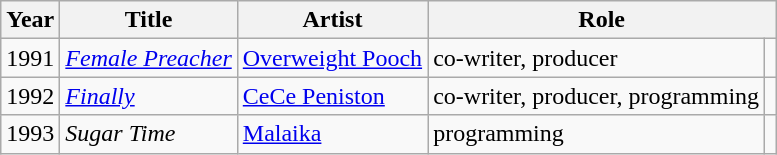<table class="wikitable">
<tr>
<th>Year</th>
<th>Title</th>
<th>Artist</th>
<th colspan=2>Role</th>
</tr>
<tr>
<td>1991</td>
<td><em><a href='#'>Female Preacher</a></em></td>
<td><a href='#'>Overweight Pooch</a></td>
<td>co-writer, producer</td>
<td></td>
</tr>
<tr>
<td>1992</td>
<td><em><a href='#'>Finally</a></em></td>
<td><a href='#'>CeCe Peniston</a></td>
<td>co-writer, producer, programming</td>
<td></td>
</tr>
<tr>
<td>1993</td>
<td><em>Sugar Time</em></td>
<td><a href='#'>Malaika</a></td>
<td>programming</td>
<td></td>
</tr>
</table>
